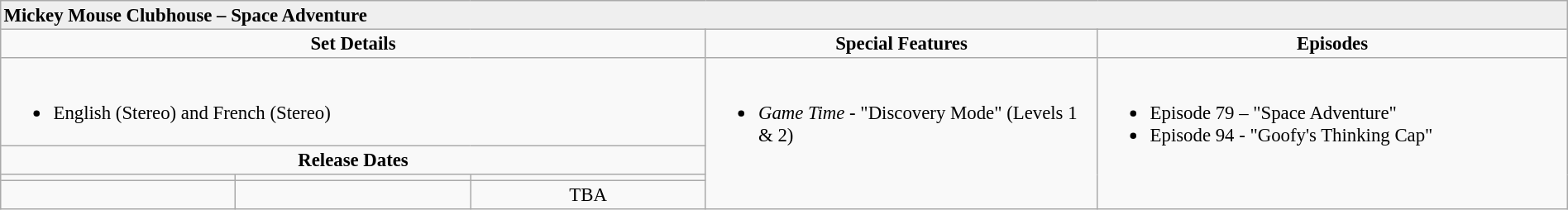<table border="2" cellpadding="2" cellspacing="0" style="width:100%; margin:0 1em 0 0; background:#f9f9f9; border:1px #aaa solid; border-collapse:collapse; font-size:95%;">
<tr style="background:#EFEFEF">
<td colspan="7"><strong>Mickey Mouse Clubhouse – Space Adventure</strong></td>
</tr>
<tr style="text-align:center;">
<td style="width:45%;" colspan="3"><strong>Set Details</strong></td>
<td style="width:25%; "><strong>Special Features</strong></td>
<td style="width:30%; "><strong>Episodes</strong></td>
</tr>
<tr valign="top">
<td colspan="3" style="text-align:left;"><br><ul><li>English (Stereo) and French (Stereo)</li></ul></td>
<td rowspan="4" style="text-align:left;"><br><ul><li><em>Game Time</em> - "Discovery Mode" (Levels 1 & 2)</li></ul></td>
<td rowspan="4" style="text-align:left;"><br><ul><li>Episode 79 – "Space Adventure"</li><li>Episode 94 - "Goofy's Thinking Cap"</li></ul></td>
</tr>
<tr>
<td colspan="3"  style="width:45%; text-align:center;"><strong>Release Dates</strong></td>
</tr>
<tr style="text-align:center;">
<td style="width:15%; "></td>
<td style="width:15%; "></td>
<td style="width:15%; "></td>
</tr>
<tr>
<td style="text-align:center;"></td>
<td style="text-align:center;"></td>
<td style="text-align:center;">TBA</td>
</tr>
</table>
